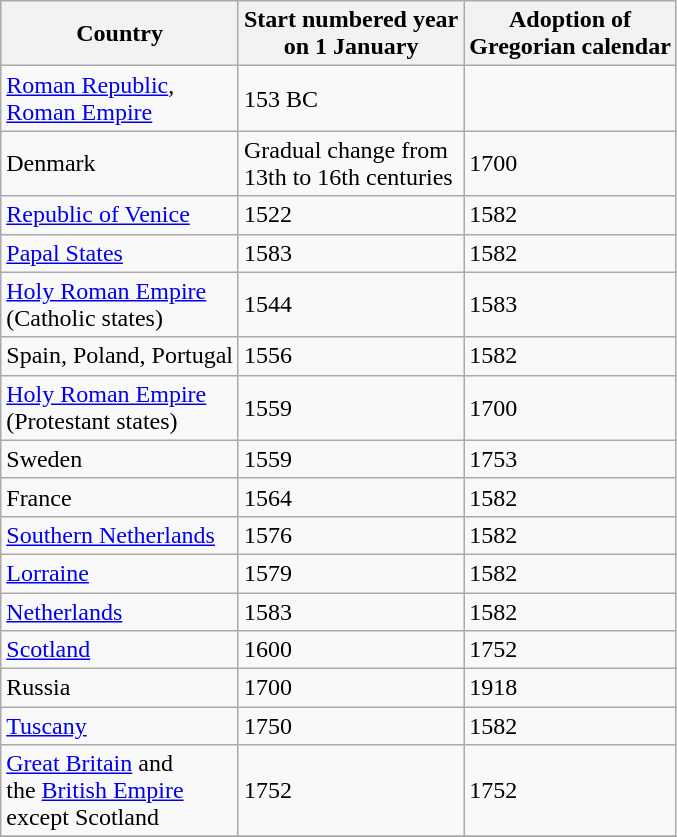<table class="sortable wikitable floatright">
<tr>
<th>Country</th>
<th>Start numbered year<br>on 1 January</th>
<th>Adoption of<br>Gregorian calendar</th>
</tr>
<tr>
<td><a href='#'>Roman Republic</a>,<br><a href='#'>Roman Empire</a></td>
<td>153 BC</td>
<td></td>
</tr>
<tr>
<td>Denmark</td>
<td>Gradual change from<br>13th to 16th centuries</td>
<td>1700</td>
</tr>
<tr>
<td><a href='#'>Republic of Venice</a></td>
<td>1522 </td>
<td>1582</td>
</tr>
<tr>
<td><a href='#'>Papal States</a></td>
<td>1583</td>
<td>1582</td>
</tr>
<tr>
<td><a href='#'>Holy Roman Empire</a><br>(Catholic states)</td>
<td>1544</td>
<td>1583</td>
</tr>
<tr>
<td>Spain, Poland, Portugal</td>
<td>1556</td>
<td>1582</td>
</tr>
<tr>
<td><a href='#'>Holy Roman Empire</a><br>(Protestant states)</td>
<td>1559</td>
<td>1700</td>
</tr>
<tr>
<td>Sweden</td>
<td>1559</td>
<td>1753</td>
</tr>
<tr>
<td>France</td>
<td>1564</td>
<td>1582</td>
</tr>
<tr>
<td><a href='#'>Southern Netherlands</a></td>
<td>1576</td>
<td>1582</td>
</tr>
<tr>
<td><a href='#'>Lorraine</a></td>
<td>1579</td>
<td>1582</td>
</tr>
<tr>
<td><a href='#'>Netherlands</a></td>
<td>1583</td>
<td>1582</td>
</tr>
<tr>
<td><a href='#'>Scotland</a></td>
<td>1600</td>
<td>1752</td>
</tr>
<tr>
<td>Russia</td>
<td>1700</td>
<td>1918</td>
</tr>
<tr>
<td><a href='#'>Tuscany</a></td>
<td>1750</td>
<td>1582</td>
</tr>
<tr>
<td><a href='#'>Great Britain</a> and<br>the <a href='#'>British Empire</a><br>except Scotland</td>
<td>1752</td>
<td>1752</td>
</tr>
<tr>
</tr>
</table>
